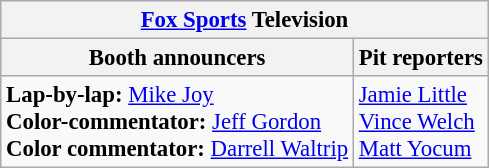<table class="wikitable" style="font-size: 95%;">
<tr>
<th colspan="2"><a href='#'>Fox Sports</a> Television</th>
</tr>
<tr>
<th>Booth announcers</th>
<th>Pit reporters</th>
</tr>
<tr>
<td><strong>Lap-by-lap:</strong> <a href='#'>Mike Joy</a><br><strong>Color-commentator:</strong> <a href='#'>Jeff Gordon</a><br><strong>Color commentator:</strong> <a href='#'>Darrell Waltrip</a></td>
<td><a href='#'>Jamie Little</a><br><a href='#'>Vince Welch</a><br><a href='#'>Matt Yocum</a></td>
</tr>
</table>
